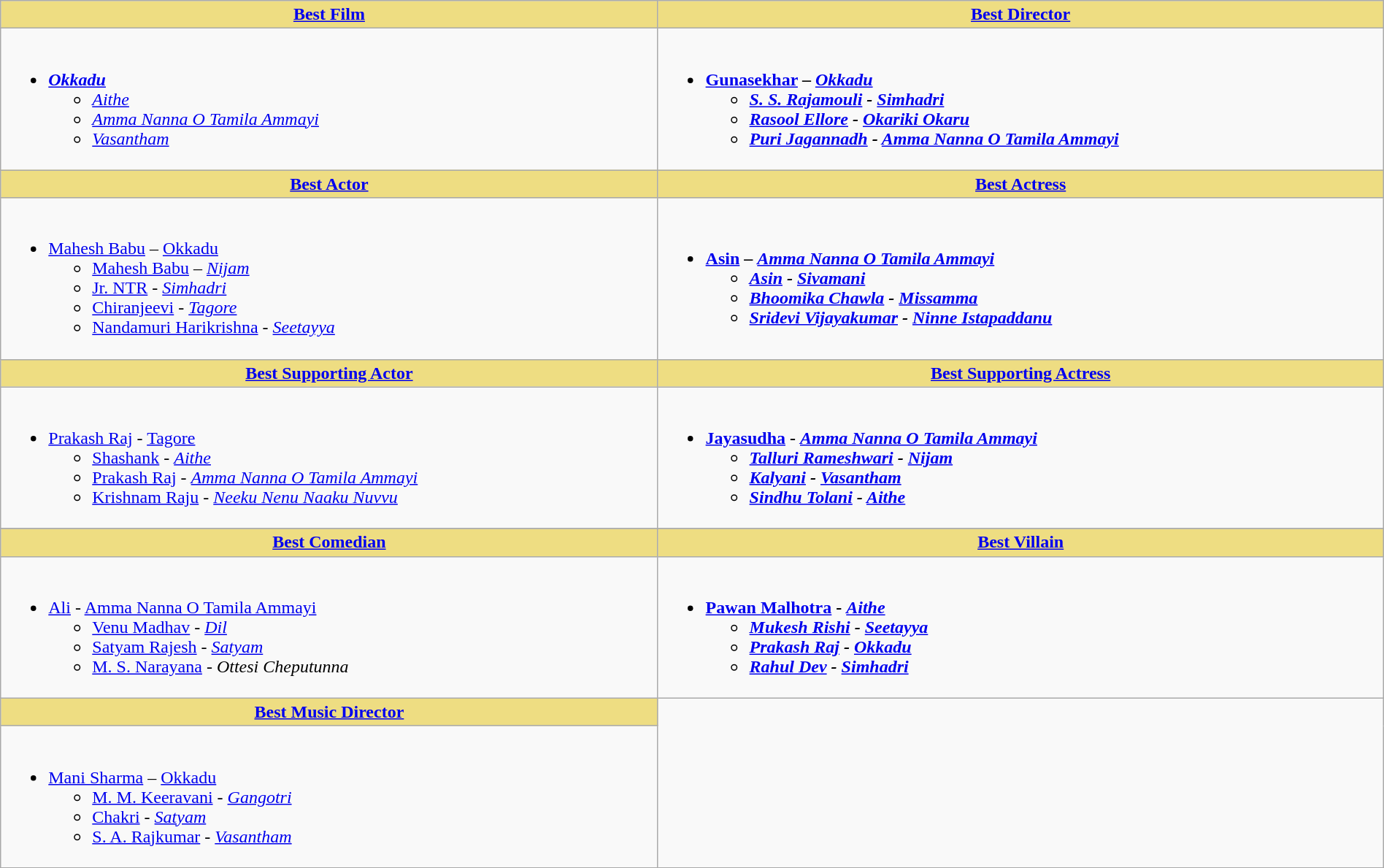<table class="wikitable" width =100%|>
<tr>
<th ! style="background:#eedd82; text-align:center;"><a href='#'>Best Film</a></th>
<th ! style="background:#eedd82; text-align:center;"><a href='#'>Best Director</a></th>
</tr>
<tr>
<td valign="top"><br><ul><li><strong><em><a href='#'>Okkadu</a></em></strong><ul><li><em><a href='#'>Aithe</a></em></li><li><em><a href='#'>Amma Nanna O Tamila Ammayi</a></em></li><li><em><a href='#'>Vasantham</a></em></li></ul></li></ul></td>
<td valign="top"><br><ul><li><strong><a href='#'>Gunasekhar</a> – <em><a href='#'>Okkadu</a><strong><em><ul><li><a href='#'>S. S. Rajamouli</a> - </em><a href='#'>Simhadri</a><em></li><li><a href='#'>Rasool Ellore</a> - </em><a href='#'>Okariki Okaru</a><em></li><li><a href='#'>Puri Jagannadh</a> - </em><a href='#'>Amma Nanna O Tamila Ammayi</a><em></li></ul></li></ul></td>
</tr>
<tr>
<th ! style="background:#eedd82; text-align:center;"><a href='#'>Best Actor</a></th>
<th ! style="background:#eedd82; text-align:center;"><a href='#'>Best Actress</a></th>
</tr>
<tr>
<td><br><ul><li></strong><a href='#'>Mahesh Babu</a> – </em><a href='#'>Okkadu</a></em></strong><ul><li><a href='#'>Mahesh Babu</a> – <em><a href='#'>Nijam</a></em></li><li><a href='#'>Jr. NTR</a> - <em><a href='#'>Simhadri</a></em></li><li><a href='#'>Chiranjeevi</a> - <em><a href='#'>Tagore</a></em></li><li><a href='#'>Nandamuri Harikrishna</a> - <em><a href='#'>Seetayya</a></em></li></ul></li></ul></td>
<td><br><ul><li><strong><a href='#'>Asin</a> – <em><a href='#'>Amma Nanna O Tamila Ammayi</a><strong><em><ul><li><a href='#'>Asin</a> - </em><a href='#'>Sivamani</a><em></li><li><a href='#'>Bhoomika Chawla</a> - </em><a href='#'>Missamma</a><em></li><li><a href='#'>Sridevi Vijayakumar</a> - </em><a href='#'>Ninne Istapaddanu</a><em></li></ul></li></ul></td>
</tr>
<tr>
<th ! style="background:#eedd82; text-align:center;"><a href='#'>Best Supporting Actor</a></th>
<th ! style="background:#eedd82; text-align:center;"><a href='#'>Best Supporting Actress</a></th>
</tr>
<tr>
<td><br><ul><li></strong><a href='#'>Prakash Raj</a> - </em><a href='#'>Tagore</a></em></strong><ul><li><a href='#'>Shashank</a> - <em><a href='#'>Aithe</a></em></li><li><a href='#'>Prakash Raj</a> - <em><a href='#'>Amma Nanna O Tamila Ammayi</a></em></li><li><a href='#'>Krishnam Raju</a> - <em><a href='#'>Neeku Nenu Naaku Nuvvu</a></em></li></ul></li></ul></td>
<td><br><ul><li><strong><a href='#'>Jayasudha</a> - <em><a href='#'>Amma Nanna O Tamila Ammayi</a><strong><em><ul><li><a href='#'>Talluri Rameshwari</a> - <a href='#'>Nijam</a></li><li><a href='#'>Kalyani</a> - <a href='#'>Vasantham</a></li><li><a href='#'>Sindhu Tolani</a> - <a href='#'>Aithe</a></li></ul></li></ul></td>
</tr>
<tr>
</tr>
<tr>
<th ! style="background:#eedd82; text-align:center;"><a href='#'>Best Comedian</a></th>
<th ! style="background:#eedd82; text-align:center;"><a href='#'>Best Villain</a></th>
</tr>
<tr>
<td><br><ul><li></strong><a href='#'>Ali</a> - </em><a href='#'>Amma Nanna O Tamila Ammayi</a></em></strong><ul><li><a href='#'>Venu Madhav</a> - <em><a href='#'>Dil</a></em></li><li><a href='#'>Satyam Rajesh</a> - <em><a href='#'>Satyam</a></em></li><li><a href='#'>M. S. Narayana</a> - <em>Ottesi Cheputunna</em></li></ul></li></ul></td>
<td><br><ul><li><strong><a href='#'>Pawan Malhotra</a> - <em><a href='#'>Aithe</a><strong><em><ul><li><a href='#'>Mukesh Rishi</a> - </em><a href='#'>Seetayya</a><em></li><li><a href='#'>Prakash Raj</a> - </em><a href='#'>Okkadu</a><em></li><li><a href='#'>Rahul Dev</a> - </em><a href='#'>Simhadri</a><em></li></ul></li></ul></td>
</tr>
<tr>
<th ! style="background:#eedd82; text-align:center;"><a href='#'>Best Music Director</a></th>
</tr>
<tr>
<td><br><ul><li></strong><a href='#'>Mani Sharma</a> – </em><a href='#'>Okkadu</a></em></strong><ul><li><a href='#'>M. M. Keeravani</a> - <em><a href='#'>Gangotri</a></em></li><li><a href='#'>Chakri</a> - <em><a href='#'>Satyam</a></em></li><li><a href='#'>S. A. Rajkumar</a> - <em><a href='#'>Vasantham</a></em></li></ul></li></ul></td>
</tr>
<tr>
</tr>
</table>
